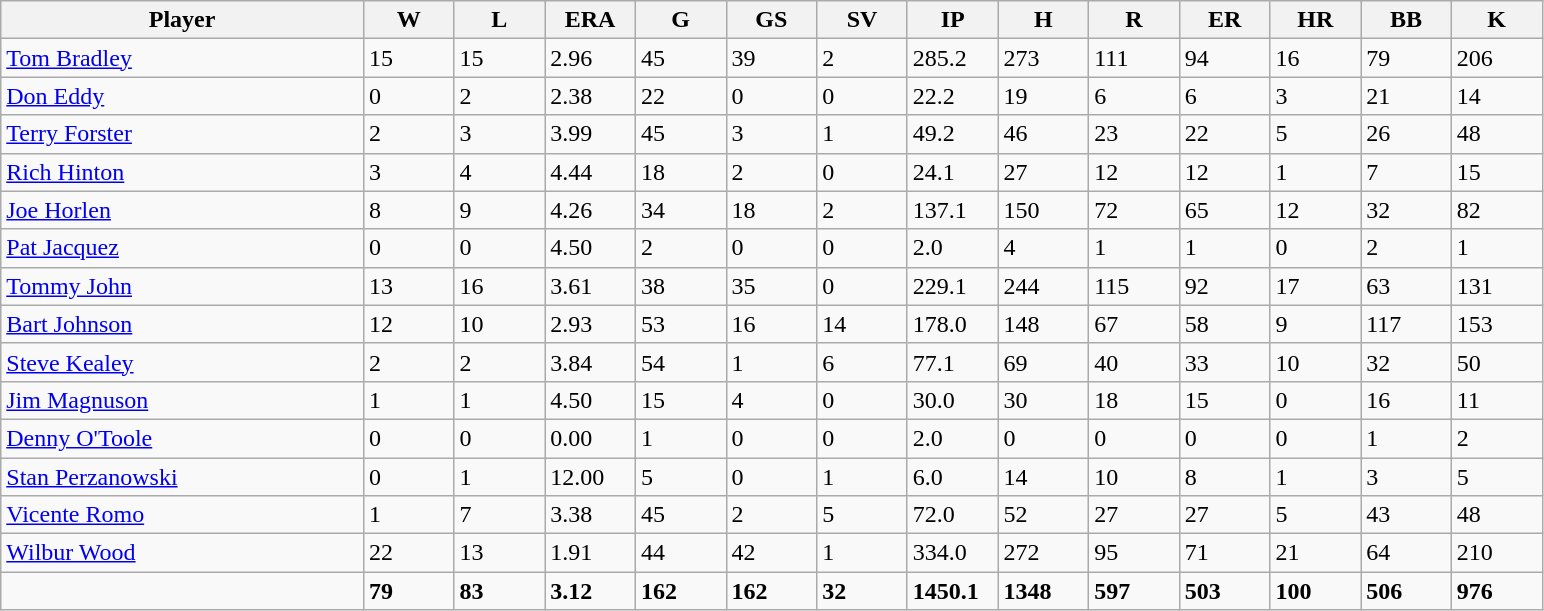<table class="wikitable sortable">
<tr>
<th width="20%">Player</th>
<th width="5%">W</th>
<th width="5%">L</th>
<th width="5%">ERA</th>
<th width="5%">G</th>
<th width="5%">GS</th>
<th width="5%">SV</th>
<th width="5%">IP</th>
<th width="5%">H</th>
<th width="5%">R</th>
<th width="5%">ER</th>
<th width="5%">HR</th>
<th width="5%">BB</th>
<th width="5%">K</th>
</tr>
<tr>
<td><a href='#'>Tom Bradley</a></td>
<td>15</td>
<td>15</td>
<td>2.96</td>
<td>45</td>
<td>39</td>
<td>2</td>
<td>285.2</td>
<td>273</td>
<td>111</td>
<td>94</td>
<td>16</td>
<td>79</td>
<td>206</td>
</tr>
<tr>
<td><a href='#'>Don Eddy</a></td>
<td>0</td>
<td>2</td>
<td>2.38</td>
<td>22</td>
<td>0</td>
<td>0</td>
<td>22.2</td>
<td>19</td>
<td>6</td>
<td>6</td>
<td>3</td>
<td>21</td>
<td>14</td>
</tr>
<tr>
<td><a href='#'>Terry Forster</a></td>
<td>2</td>
<td>3</td>
<td>3.99</td>
<td>45</td>
<td>3</td>
<td>1</td>
<td>49.2</td>
<td>46</td>
<td>23</td>
<td>22</td>
<td>5</td>
<td>26</td>
<td>48</td>
</tr>
<tr>
<td><a href='#'>Rich Hinton</a></td>
<td>3</td>
<td>4</td>
<td>4.44</td>
<td>18</td>
<td>2</td>
<td>0</td>
<td>24.1</td>
<td>27</td>
<td>12</td>
<td>12</td>
<td>1</td>
<td>7</td>
<td>15</td>
</tr>
<tr>
<td><a href='#'>Joe Horlen</a></td>
<td>8</td>
<td>9</td>
<td>4.26</td>
<td>34</td>
<td>18</td>
<td>2</td>
<td>137.1</td>
<td>150</td>
<td>72</td>
<td>65</td>
<td>12</td>
<td>32</td>
<td>82</td>
</tr>
<tr>
<td><a href='#'>Pat Jacquez</a></td>
<td>0</td>
<td>0</td>
<td>4.50</td>
<td>2</td>
<td>0</td>
<td>0</td>
<td>2.0</td>
<td>4</td>
<td>1</td>
<td>1</td>
<td>0</td>
<td>2</td>
<td>1</td>
</tr>
<tr>
<td><a href='#'>Tommy John</a></td>
<td>13</td>
<td>16</td>
<td>3.61</td>
<td>38</td>
<td>35</td>
<td>0</td>
<td>229.1</td>
<td>244</td>
<td>115</td>
<td>92</td>
<td>17</td>
<td>63</td>
<td>131</td>
</tr>
<tr>
<td><a href='#'>Bart Johnson</a></td>
<td>12</td>
<td>10</td>
<td>2.93</td>
<td>53</td>
<td>16</td>
<td>14</td>
<td>178.0</td>
<td>148</td>
<td>67</td>
<td>58</td>
<td>9</td>
<td>117</td>
<td>153</td>
</tr>
<tr>
<td><a href='#'>Steve Kealey</a></td>
<td>2</td>
<td>2</td>
<td>3.84</td>
<td>54</td>
<td>1</td>
<td>6</td>
<td>77.1</td>
<td>69</td>
<td>40</td>
<td>33</td>
<td>10</td>
<td>32</td>
<td>50</td>
</tr>
<tr>
<td><a href='#'>Jim Magnuson</a></td>
<td>1</td>
<td>1</td>
<td>4.50</td>
<td>15</td>
<td>4</td>
<td>0</td>
<td>30.0</td>
<td>30</td>
<td>18</td>
<td>15</td>
<td>0</td>
<td>16</td>
<td>11</td>
</tr>
<tr>
<td><a href='#'>Denny O'Toole</a></td>
<td>0</td>
<td>0</td>
<td>0.00</td>
<td>1</td>
<td>0</td>
<td>0</td>
<td>2.0</td>
<td>0</td>
<td>0</td>
<td>0</td>
<td>0</td>
<td>1</td>
<td>2</td>
</tr>
<tr>
<td><a href='#'>Stan Perzanowski</a></td>
<td>0</td>
<td>1</td>
<td>12.00</td>
<td>5</td>
<td>0</td>
<td>1</td>
<td>6.0</td>
<td>14</td>
<td>10</td>
<td>8</td>
<td>1</td>
<td>3</td>
<td>5</td>
</tr>
<tr>
<td><a href='#'>Vicente Romo</a></td>
<td>1</td>
<td>7</td>
<td>3.38</td>
<td>45</td>
<td>2</td>
<td>5</td>
<td>72.0</td>
<td>52</td>
<td>27</td>
<td>27</td>
<td>5</td>
<td>43</td>
<td>48</td>
</tr>
<tr>
<td><a href='#'>Wilbur Wood</a></td>
<td>22</td>
<td>13</td>
<td>1.91</td>
<td>44</td>
<td>42</td>
<td>1</td>
<td>334.0</td>
<td>272</td>
<td>95</td>
<td>71</td>
<td>21</td>
<td>64</td>
<td>210</td>
</tr>
<tr class="sortbottom">
<td></td>
<td><strong>79</strong></td>
<td><strong>83</strong></td>
<td><strong>3.12</strong></td>
<td><strong>162</strong></td>
<td><strong>162</strong></td>
<td><strong>32</strong></td>
<td><strong>1450.1</strong></td>
<td><strong>1348</strong></td>
<td><strong>597</strong></td>
<td><strong>503</strong></td>
<td><strong>100</strong></td>
<td><strong>506</strong></td>
<td><strong>976</strong></td>
</tr>
</table>
